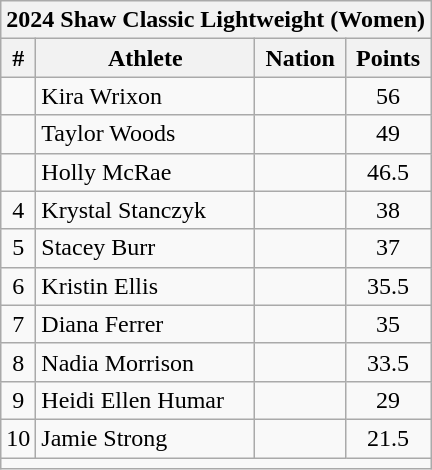<table class="wikitable" style="display: inline-table; margin-left: 50px;text-align:center;">
<tr>
<th colspan="4">2024 Shaw Classic Lightweight (Women)</th>
</tr>
<tr>
<th scope="col" style="width: 10px;">#</th>
<th scope="col">Athlete</th>
<th scope="col">Nation</th>
<th scope="col">Points</th>
</tr>
<tr>
<td></td>
<td align=left>Kira Wrixon</td>
<td align=left></td>
<td>56</td>
</tr>
<tr>
<td></td>
<td align=left>Taylor Woods</td>
<td align=left></td>
<td>49</td>
</tr>
<tr>
<td></td>
<td align=left>Holly McRae</td>
<td align=left></td>
<td>46.5</td>
</tr>
<tr>
<td>4</td>
<td align=left>Krystal Stanczyk</td>
<td align=left></td>
<td>38</td>
</tr>
<tr>
<td>5</td>
<td align=left>Stacey Burr</td>
<td align=left></td>
<td>37</td>
</tr>
<tr>
<td>6</td>
<td align=left>Kristin Ellis</td>
<td align=left></td>
<td>35.5</td>
</tr>
<tr>
<td>7</td>
<td align=left>Diana Ferrer</td>
<td align=left></td>
<td>35</td>
</tr>
<tr>
<td>8</td>
<td align=left>Nadia Morrison</td>
<td align=left></td>
<td>33.5</td>
</tr>
<tr>
<td>9</td>
<td align=left>Heidi Ellen Humar</td>
<td align=left></td>
<td>29</td>
</tr>
<tr>
<td>10</td>
<td align=left>Jamie Strong</td>
<td align=left></td>
<td>21.5</td>
</tr>
<tr class="sortbottom">
<td colspan="4"></td>
</tr>
</table>
